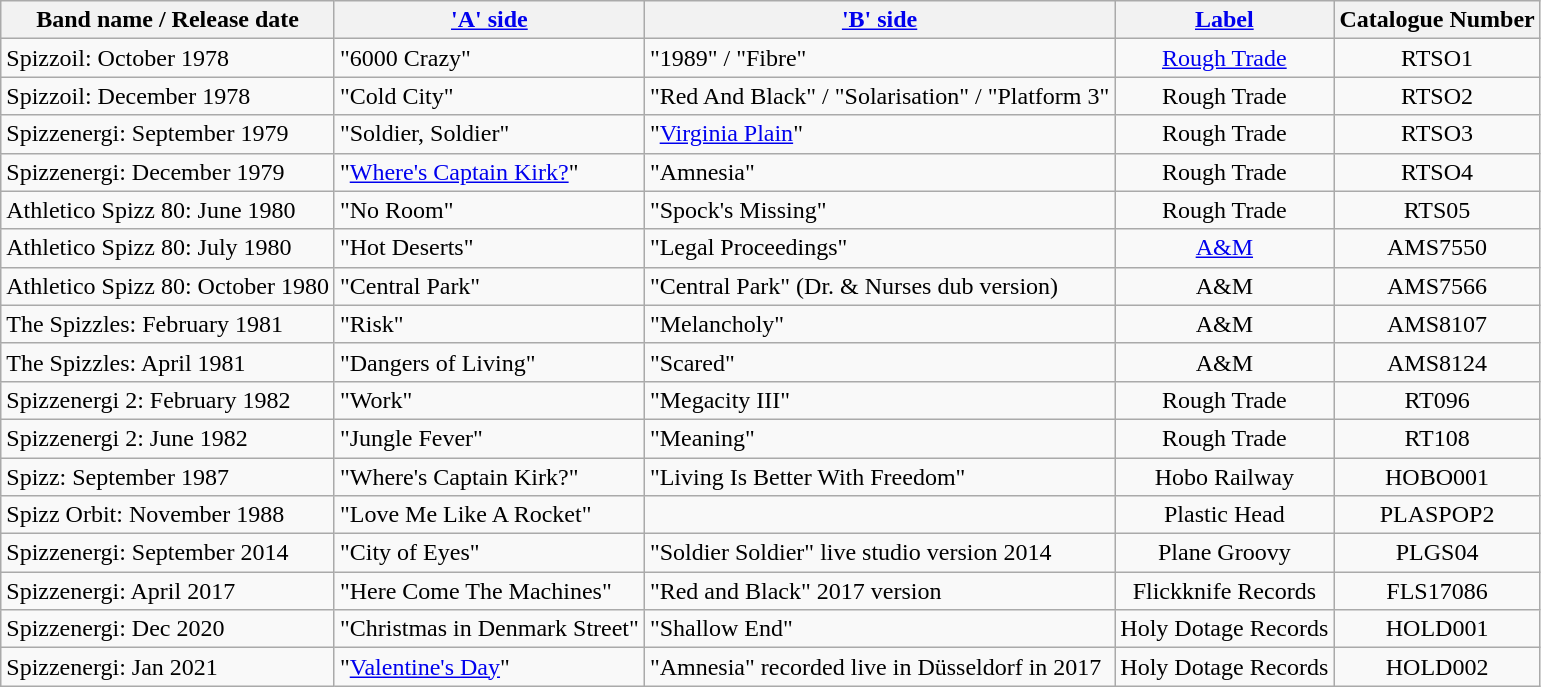<table class="wikitable">
<tr>
<th style="text-align:center; vertical-align:top;">Band name / Release date</th>
<th style="text-align:center; vertical-align:top;"><a href='#'>'A' side</a></th>
<th style="text-align:center; vertical-align:top;"><a href='#'>'B' side</a></th>
<th style="text-align:center; vertical-align:top;"><a href='#'>Label</a></th>
<th style="text-align:center; vertical-align:top;">Catalogue Number</th>
</tr>
<tr>
<td style="text-align:left; vertical-align:top;">Spizzoil: October 1978</td>
<td style="text-align:left; vertical-align:top;">"6000 Crazy"</td>
<td style="text-align:left; vertical-align:top;">"1989" / "Fibre"</td>
<td style="text-align:center; vertical-align:top;"><a href='#'>Rough Trade</a></td>
<td style="text-align:center; vertical-align:top;">RTSO1</td>
</tr>
<tr style="vertical-align:top;">
<td style="text-align:left; ">Spizzoil: December 1978</td>
<td style="text-align:left; ">"Cold City"</td>
<td style="text-align:left; ">"Red And Black" / "Solarisation" / "Platform 3"</td>
<td style="text-align:center; ">Rough Trade</td>
<td style="text-align:center; ">RTSO2</td>
</tr>
<tr style="vertical-align:top;">
<td style="text-align:left; ">Spizzenergi: September 1979</td>
<td style="text-align:left; ">"Soldier, Soldier"</td>
<td style="text-align:left; ">"<a href='#'>Virginia Plain</a>"</td>
<td style="text-align:center; ">Rough Trade</td>
<td style="text-align:center; ">RTSO3</td>
</tr>
<tr style="vertical-align:top;">
<td style="text-align:left; ">Spizzenergi: December 1979</td>
<td style="text-align:left; ">"<a href='#'>Where's Captain Kirk?</a>"</td>
<td style="text-align:left; ">"Amnesia"</td>
<td style="text-align:center; ">Rough Trade</td>
<td style="text-align:center; ">RTSO4</td>
</tr>
<tr style="vertical-align:top;">
<td style="text-align:left; ">Athletico Spizz 80: June 1980</td>
<td style="text-align:left; ">"No Room"</td>
<td style="text-align:left; ">"Spock's Missing"</td>
<td style="text-align:center; ">Rough Trade</td>
<td style="text-align:center; ">RTS05</td>
</tr>
<tr>
<td style="text-align:left; vertical-align:top;">Athletico Spizz 80: July 1980</td>
<td style="text-align:left; vertical-align:top;">"Hot Deserts"</td>
<td style="text-align:left; vertical-align:top;">"Legal Proceedings"</td>
<td style="text-align:center; vertical-align:top;"><a href='#'>A&M</a></td>
<td style="text-align:center; vertical-align:top;">AMS7550</td>
</tr>
<tr style="vertical-align:top;">
<td style="text-align:left; ">Athletico Spizz 80: October 1980</td>
<td style="text-align:left; ">"Central Park"</td>
<td style="text-align:left; ">"Central Park" (Dr. & Nurses dub version)</td>
<td style="text-align:center; ">A&M</td>
<td style="text-align:center; ">AMS7566</td>
</tr>
<tr style="vertical-align:top;">
<td style="text-align:left; ">The Spizzles: February 1981</td>
<td style="text-align:left; ">"Risk"</td>
<td style="text-align:left; ">"Melancholy"</td>
<td style="text-align:center; ">A&M</td>
<td style="text-align:center; ">AMS8107</td>
</tr>
<tr style="vertical-align:top;">
<td style="text-align:left; ">The Spizzles: April 1981</td>
<td style="text-align:left; ">"Dangers of Living"</td>
<td style="text-align:left; ">"Scared"</td>
<td style="text-align:center; ">A&M</td>
<td style="text-align:center; ">AMS8124</td>
</tr>
<tr style="vertical-align:top;">
<td style="text-align:left; ">Spizzenergi 2: February 1982</td>
<td style="text-align:left; ">"Work"</td>
<td style="text-align:left; ">"Megacity III"</td>
<td style="text-align:center; ">Rough Trade</td>
<td style="text-align:center; ">RT096</td>
</tr>
<tr style="vertical-align:top;">
<td style="text-align:left; ">Spizzenergi 2: June 1982</td>
<td style="text-align:left; ">"Jungle Fever"</td>
<td style="text-align:left; ">"Meaning"</td>
<td style="text-align:center; ">Rough Trade</td>
<td style="text-align:center; ">RT108</td>
</tr>
<tr style="vertical-align:top;">
<td style="text-align:left; ">Spizz: September 1987</td>
<td style="text-align:left; ">"Where's Captain Kirk?"</td>
<td style="text-align:left; ">"Living Is Better With Freedom"</td>
<td style="text-align:center; ">Hobo Railway</td>
<td style="text-align:center; ">HOBO001</td>
</tr>
<tr style="vertical-align:top;">
<td style="text-align:left; ">Spizz Orbit: November 1988</td>
<td style="text-align:left; ">"Love Me Like A Rocket"</td>
<td style="text-align:left; vertical-align:top;"></td>
<td style="text-align:center; ">Plastic Head</td>
<td style="text-align:center; ">PLASPOP2</td>
</tr>
<tr style="vertical-align:top;">
<td style="text-align:left; ">Spizzenergi: September 2014</td>
<td style="text-align:left; ">"City of Eyes"</td>
<td style="text-align:left; ">"Soldier Soldier" live studio version 2014</td>
<td style="text-align:center; ">Plane Groovy</td>
<td style="text-align:center; ">PLGS04</td>
</tr>
<tr style="vertical-align:top;">
<td style="text-align:left; ">Spizzenergi: April 2017</td>
<td style="text-align:left; ">"Here Come The Machines"</td>
<td style="text-align:left; ">"Red and Black" 2017 version</td>
<td style="text-align:center; ">Flickknife Records</td>
<td style="text-align:center; ">FLS17086</td>
</tr>
<tr style="vertical-align:top;">
<td style="text-align:left; ">Spizzenergi: Dec 2020</td>
<td style="text-align:left; ">"Christmas in Denmark Street"</td>
<td style="text-align:left; ">"Shallow End"</td>
<td style="text-align:center; ">Holy Dotage Records</td>
<td style="text-align:center; ">HOLD001</td>
</tr>
<tr style="vertical-align:top;">
<td style="text-align:left; ">Spizzenergi: Jan 2021</td>
<td style="text-align:left; ">"<a href='#'>Valentine's Day</a>"</td>
<td style="text-align:left; ">"Amnesia" recorded live in Düsseldorf in 2017</td>
<td style="text-align:center; ">Holy Dotage Records</td>
<td style="text-align:center; ">HOLD002</td>
</tr>
</table>
